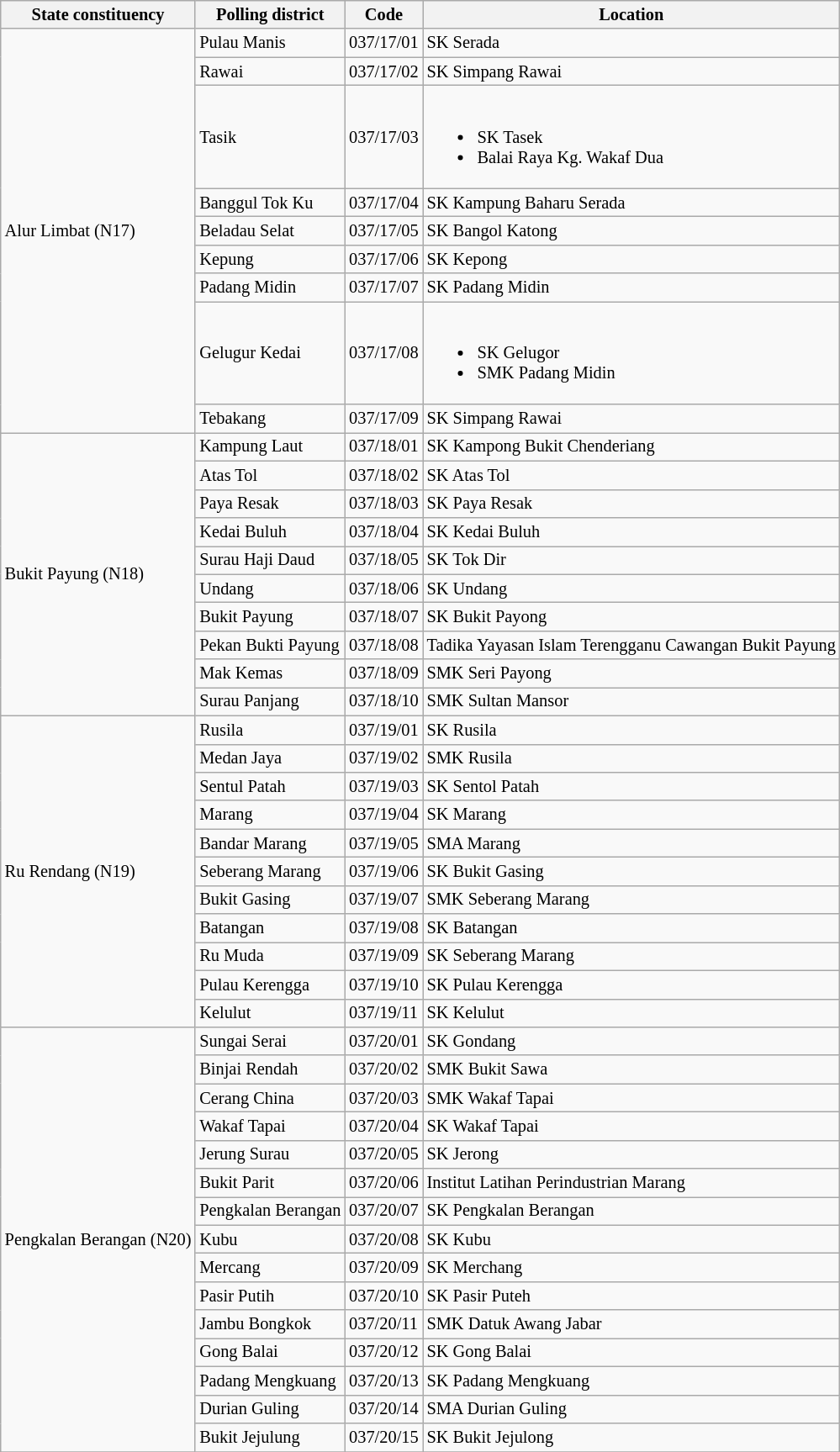<table class="wikitable sortable mw-collapsible" style="white-space:nowrap;font-size:85%">
<tr>
<th>State constituency</th>
<th>Polling district</th>
<th>Code</th>
<th>Location</th>
</tr>
<tr>
<td rowspan="9">Alur Limbat (N17)</td>
<td>Pulau Manis</td>
<td>037/17/01</td>
<td>SK Serada</td>
</tr>
<tr>
<td>Rawai</td>
<td>037/17/02</td>
<td>SK Simpang Rawai</td>
</tr>
<tr>
<td>Tasik</td>
<td>037/17/03</td>
<td><br><ul><li>SK Tasek</li><li>Balai Raya Kg. Wakaf Dua</li></ul></td>
</tr>
<tr>
<td>Banggul Tok Ku</td>
<td>037/17/04</td>
<td>SK Kampung Baharu Serada</td>
</tr>
<tr>
<td>Beladau Selat</td>
<td>037/17/05</td>
<td>SK Bangol Katong</td>
</tr>
<tr>
<td>Kepung</td>
<td>037/17/06</td>
<td>SK Kepong</td>
</tr>
<tr>
<td>Padang Midin</td>
<td>037/17/07</td>
<td>SK Padang Midin</td>
</tr>
<tr>
<td>Gelugur Kedai</td>
<td>037/17/08</td>
<td><br><ul><li>SK Gelugor</li><li>SMK Padang Midin</li></ul></td>
</tr>
<tr>
<td>Tebakang</td>
<td>037/17/09</td>
<td>SK Simpang Rawai</td>
</tr>
<tr>
<td rowspan="10">Bukit Payung (N18)</td>
<td>Kampung Laut</td>
<td>037/18/01</td>
<td>SK Kampong Bukit Chenderiang</td>
</tr>
<tr>
<td>Atas Tol</td>
<td>037/18/02</td>
<td>SK Atas Tol</td>
</tr>
<tr>
<td>Paya Resak</td>
<td>037/18/03</td>
<td>SK Paya Resak</td>
</tr>
<tr>
<td>Kedai Buluh</td>
<td>037/18/04</td>
<td>SK Kedai Buluh</td>
</tr>
<tr>
<td>Surau Haji Daud</td>
<td>037/18/05</td>
<td>SK Tok Dir</td>
</tr>
<tr>
<td>Undang</td>
<td>037/18/06</td>
<td>SK Undang</td>
</tr>
<tr>
<td>Bukit Payung</td>
<td>037/18/07</td>
<td>SK Bukit Payong</td>
</tr>
<tr>
<td>Pekan Bukti Payung</td>
<td>037/18/08</td>
<td>Tadika Yayasan Islam Terengganu Cawangan Bukit Payung</td>
</tr>
<tr>
<td>Mak Kemas</td>
<td>037/18/09</td>
<td>SMK Seri Payong</td>
</tr>
<tr>
<td>Surau Panjang</td>
<td>037/18/10</td>
<td>SMK Sultan Mansor</td>
</tr>
<tr>
<td rowspan="11">Ru Rendang (N19)</td>
<td>Rusila</td>
<td>037/19/01</td>
<td>SK Rusila</td>
</tr>
<tr>
<td>Medan Jaya</td>
<td>037/19/02</td>
<td>SMK Rusila</td>
</tr>
<tr>
<td>Sentul Patah</td>
<td>037/19/03</td>
<td>SK Sentol Patah</td>
</tr>
<tr>
<td>Marang</td>
<td>037/19/04</td>
<td>SK Marang</td>
</tr>
<tr>
<td>Bandar Marang</td>
<td>037/19/05</td>
<td>SMA Marang</td>
</tr>
<tr>
<td>Seberang Marang</td>
<td>037/19/06</td>
<td>SK Bukit Gasing</td>
</tr>
<tr>
<td>Bukit Gasing</td>
<td>037/19/07</td>
<td>SMK Seberang Marang</td>
</tr>
<tr>
<td>Batangan</td>
<td>037/19/08</td>
<td>SK Batangan</td>
</tr>
<tr>
<td>Ru Muda</td>
<td>037/19/09</td>
<td>SK Seberang Marang</td>
</tr>
<tr>
<td>Pulau Kerengga</td>
<td>037/19/10</td>
<td>SK Pulau Kerengga</td>
</tr>
<tr>
<td>Kelulut</td>
<td>037/19/11</td>
<td>SK Kelulut</td>
</tr>
<tr>
<td rowspan="15">Pengkalan Berangan (N20)</td>
<td>Sungai Serai</td>
<td>037/20/01</td>
<td>SK Gondang</td>
</tr>
<tr>
<td>Binjai Rendah</td>
<td>037/20/02</td>
<td>SMK Bukit Sawa</td>
</tr>
<tr>
<td>Cerang China</td>
<td>037/20/03</td>
<td>SMK Wakaf Tapai</td>
</tr>
<tr>
<td>Wakaf Tapai</td>
<td>037/20/04</td>
<td>SK Wakaf Tapai</td>
</tr>
<tr>
<td>Jerung Surau</td>
<td>037/20/05</td>
<td>SK Jerong</td>
</tr>
<tr>
<td>Bukit Parit</td>
<td>037/20/06</td>
<td>Institut Latihan Perindustrian Marang</td>
</tr>
<tr>
<td>Pengkalan Berangan</td>
<td>037/20/07</td>
<td>SK Pengkalan Berangan</td>
</tr>
<tr>
<td>Kubu</td>
<td>037/20/08</td>
<td>SK Kubu</td>
</tr>
<tr>
<td>Mercang</td>
<td>037/20/09</td>
<td>SK Merchang</td>
</tr>
<tr>
<td>Pasir Putih</td>
<td>037/20/10</td>
<td>SK Pasir Puteh</td>
</tr>
<tr>
<td>Jambu Bongkok</td>
<td>037/20/11</td>
<td>SMK Datuk Awang Jabar</td>
</tr>
<tr>
<td>Gong Balai</td>
<td>037/20/12</td>
<td>SK Gong Balai</td>
</tr>
<tr>
<td>Padang Mengkuang</td>
<td>037/20/13</td>
<td>SK Padang Mengkuang</td>
</tr>
<tr>
<td>Durian Guling</td>
<td>037/20/14</td>
<td>SMA Durian Guling</td>
</tr>
<tr>
<td>Bukit Jejulung</td>
<td>037/20/15</td>
<td>SK Bukit Jejulong</td>
</tr>
<tr>
</tr>
</table>
